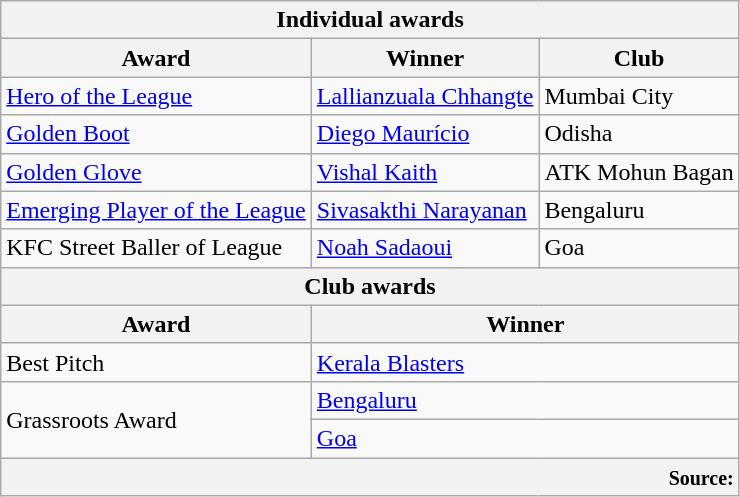<table class="wikitable">
<tr>
<th colspan="3">Individual awards</th>
</tr>
<tr>
<th>Award</th>
<th>Winner</th>
<th>Club</th>
</tr>
<tr>
<td><a href='#'>Hero of the League</a></td>
<td> <a href='#'>Lallianzuala Chhangte</a></td>
<td>Mumbai City</td>
</tr>
<tr>
<td><a href='#'>Golden Boot</a></td>
<td> <a href='#'>Diego Maurício</a></td>
<td>Odisha</td>
</tr>
<tr>
<td><a href='#'>Golden Glove</a></td>
<td> <a href='#'>Vishal Kaith</a></td>
<td>ATK Mohun Bagan</td>
</tr>
<tr>
<td><a href='#'>Emerging Player of the League</a></td>
<td> <a href='#'>Sivasakthi Narayanan</a></td>
<td>Bengaluru</td>
</tr>
<tr>
<td>KFC Street Baller of League</td>
<td> <a href='#'>Noah Sadaoui</a></td>
<td>Goa</td>
</tr>
<tr>
<th colspan="3">Club awards</th>
</tr>
<tr>
<th>Award</th>
<th colspan="2">Winner</th>
</tr>
<tr>
<td>Best Pitch</td>
<td colspan="2"><a href='#'>Kerala Blasters</a></td>
</tr>
<tr>
<td rowspan="2">Grassroots Award</td>
<td colspan="2"><a href='#'>Bengaluru</a></td>
</tr>
<tr>
<td colspan="2"><a href='#'>Goa</a></td>
</tr>
<tr>
<th colspan="4" style="text-align:right;"><small>Source:</small></th>
</tr>
</table>
